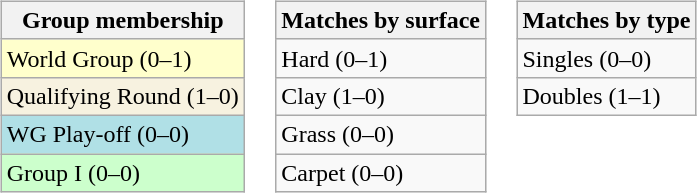<table>
<tr valign=top>
<td><br><table class=wikitable>
<tr>
<th>Group membership</th>
</tr>
<tr bgcolor=#FFFFCC>
<td>World Group (0–1)</td>
</tr>
<tr bgcolor="#F7F2E0">
<td>Qualifying Round (1–0)</td>
</tr>
<tr style="background:#B0E0E6;">
<td>WG Play-off (0–0)</td>
</tr>
<tr bgcolor=#CCFFCC>
<td>Group I (0–0)</td>
</tr>
</table>
</td>
<td><br><table class=wikitable>
<tr>
<th>Matches by surface</th>
</tr>
<tr>
<td>Hard (0–1)</td>
</tr>
<tr>
<td>Clay (1–0)</td>
</tr>
<tr>
<td>Grass (0–0)</td>
</tr>
<tr>
<td>Carpet (0–0)</td>
</tr>
</table>
</td>
<td><br><table class=wikitable>
<tr>
<th>Matches by type</th>
</tr>
<tr>
<td>Singles (0–0)</td>
</tr>
<tr>
<td>Doubles (1–1)</td>
</tr>
</table>
</td>
</tr>
</table>
